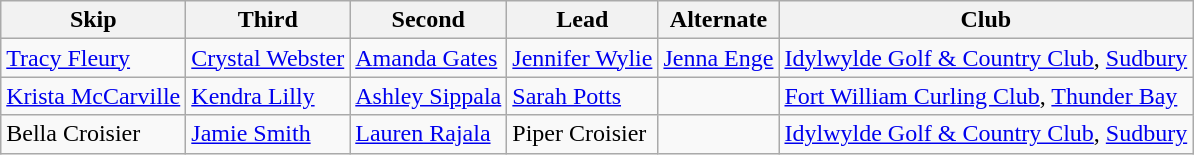<table class="wikitable">
<tr>
<th>Skip</th>
<th>Third</th>
<th>Second</th>
<th>Lead</th>
<th>Alternate</th>
<th>Club</th>
</tr>
<tr>
<td><a href='#'>Tracy Fleury</a></td>
<td><a href='#'>Crystal Webster</a></td>
<td><a href='#'>Amanda Gates</a></td>
<td><a href='#'>Jennifer Wylie</a></td>
<td><a href='#'>Jenna Enge</a></td>
<td><a href='#'>Idylwylde Golf & Country Club</a>, <a href='#'>Sudbury</a></td>
</tr>
<tr>
<td><a href='#'>Krista McCarville</a></td>
<td><a href='#'>Kendra Lilly</a></td>
<td><a href='#'>Ashley Sippala</a></td>
<td><a href='#'>Sarah Potts</a></td>
<td></td>
<td><a href='#'>Fort William Curling Club</a>, <a href='#'>Thunder Bay</a></td>
</tr>
<tr>
<td>Bella Croisier</td>
<td><a href='#'>Jamie Smith</a></td>
<td><a href='#'>Lauren Rajala</a></td>
<td>Piper Croisier</td>
<td></td>
<td><a href='#'>Idylwylde Golf & Country Club</a>, <a href='#'>Sudbury</a></td>
</tr>
</table>
